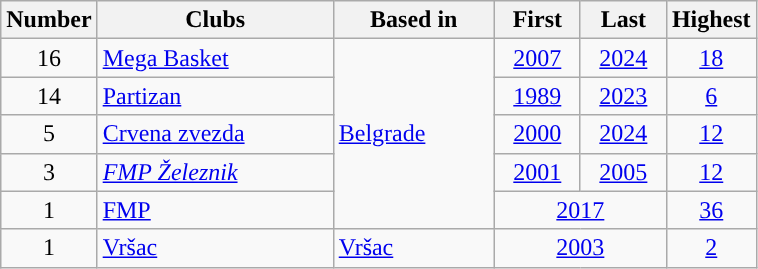<table class="wikitable">
<tr>
<th>Number</th>
<th style="width:150px">Clubs</th>
<th style="width:100px">Based in</th>
<th style="width:50px">First</th>
<th style="width:50px">Last</th>
<th>Highest</th>
</tr>
<tr>
<td align=center>16</td>
<td><a href='#'>Mega Basket</a></td>
<td rowspan=5><a href='#'>Belgrade</a></td>
<td align=center><a href='#'>2007</a></td>
<td align=center><a href='#'>2024</a></td>
<td align=center><a href='#'>18</a></td>
</tr>
<tr>
<td align=center>14</td>
<td><a href='#'>Partizan</a></td>
<td align=center><a href='#'>1989</a></td>
<td align=center><a href='#'>2023</a></td>
<td align=center><a href='#'>6</a></td>
</tr>
<tr>
<td align=center>5</td>
<td><a href='#'>Crvena zvezda</a></td>
<td align=center><a href='#'>2000</a></td>
<td align=center><a href='#'>2024</a></td>
<td align=center><a href='#'>12</a></td>
</tr>
<tr>
<td align=center>3</td>
<td><em><a href='#'>FMP Železnik</a></em></td>
<td align=center><a href='#'>2001</a></td>
<td align=center><a href='#'>2005</a></td>
<td align=center><a href='#'>12</a></td>
</tr>
<tr>
<td align=center>1</td>
<td><a href='#'>FMP</a></td>
<td colspan=2 align=center><a href='#'>2017</a></td>
<td align=center><a href='#'>36</a></td>
</tr>
<tr>
<td align=center>1</td>
<td><a href='#'>Vršac</a></td>
<td><a href='#'>Vršac</a></td>
<td colspan=2 align=center><a href='#'>2003</a></td>
<td align=center><a href='#'>2</a></td>
</tr>
</table>
